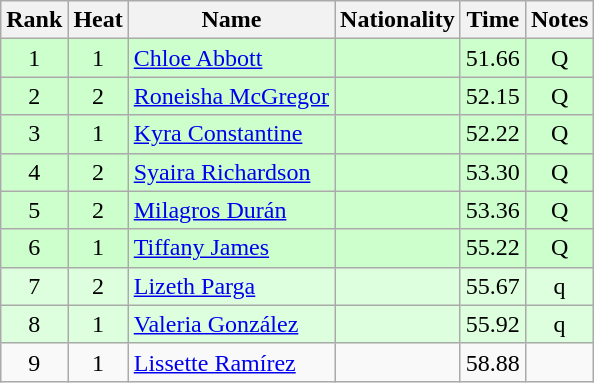<table class="wikitable sortable" style="text-align:center">
<tr>
<th>Rank</th>
<th>Heat</th>
<th>Name</th>
<th>Nationality</th>
<th>Time</th>
<th>Notes</th>
</tr>
<tr bgcolor=ccffcc>
<td>1</td>
<td>1</td>
<td align=left><a href='#'>Chloe Abbott</a></td>
<td align=left></td>
<td>51.66</td>
<td>Q</td>
</tr>
<tr bgcolor=ccffcc>
<td>2</td>
<td>2</td>
<td align=left><a href='#'>Roneisha McGregor</a></td>
<td align=left></td>
<td>52.15</td>
<td>Q</td>
</tr>
<tr bgcolor=ccffcc>
<td>3</td>
<td>1</td>
<td align=left><a href='#'>Kyra Constantine</a></td>
<td align=left></td>
<td>52.22</td>
<td>Q</td>
</tr>
<tr bgcolor=ccffcc>
<td>4</td>
<td>2</td>
<td align=left><a href='#'>Syaira Richardson</a></td>
<td align=left></td>
<td>53.30</td>
<td>Q</td>
</tr>
<tr bgcolor=ccffcc>
<td>5</td>
<td>2</td>
<td align=left><a href='#'>Milagros Durán</a></td>
<td align=left></td>
<td>53.36</td>
<td>Q</td>
</tr>
<tr bgcolor=ccffcc>
<td>6</td>
<td>1</td>
<td align=left><a href='#'>Tiffany James</a></td>
<td align=left></td>
<td>55.22</td>
<td>Q</td>
</tr>
<tr bgcolor=ddffdd>
<td>7</td>
<td>2</td>
<td align=left><a href='#'>Lizeth Parga</a></td>
<td align=left></td>
<td>55.67</td>
<td>q</td>
</tr>
<tr bgcolor=ddffdd>
<td>8</td>
<td>1</td>
<td align=left><a href='#'>Valeria González</a></td>
<td align=left></td>
<td>55.92</td>
<td>q</td>
</tr>
<tr>
<td>9</td>
<td>1</td>
<td align=left><a href='#'>Lissette Ramírez</a></td>
<td align=left></td>
<td>58.88</td>
<td></td>
</tr>
</table>
